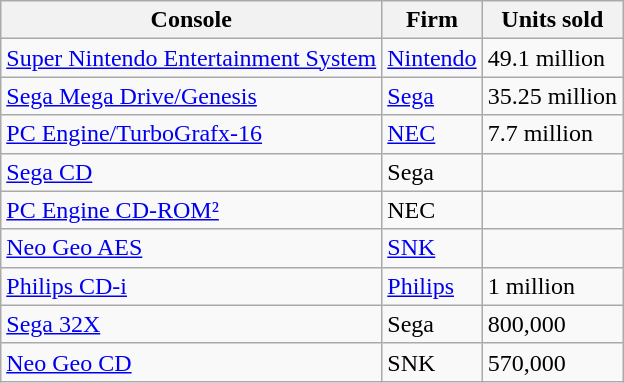<table class="wikitable sortable">
<tr>
<th>Console</th>
<th>Firm</th>
<th>Units sold</th>
</tr>
<tr>
<td><a href='#'>Super Nintendo Entertainment System</a></td>
<td><a href='#'>Nintendo</a></td>
<td>49.1 million</td>
</tr>
<tr>
<td><a href='#'>Sega Mega Drive/Genesis</a></td>
<td><a href='#'>Sega</a></td>
<td>35.25 million</td>
</tr>
<tr>
<td><a href='#'>PC Engine/TurboGrafx-16</a></td>
<td><a href='#'>NEC</a></td>
<td>7.7 million</td>
</tr>
<tr>
<td><a href='#'>Sega CD</a></td>
<td>Sega</td>
<td></td>
</tr>
<tr>
<td><a href='#'>PC Engine CD-ROM²</a></td>
<td>NEC</td>
<td></td>
</tr>
<tr>
<td><a href='#'>Neo Geo AES</a></td>
<td><a href='#'>SNK</a></td>
<td></td>
</tr>
<tr>
<td><a href='#'>Philips CD-i</a></td>
<td><a href='#'>Philips</a></td>
<td>1 million</td>
</tr>
<tr>
<td><a href='#'>Sega 32X</a></td>
<td>Sega</td>
<td>800,000</td>
</tr>
<tr>
<td><a href='#'>Neo Geo CD</a></td>
<td>SNK</td>
<td>570,000</td>
</tr>
</table>
